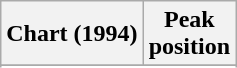<table class="wikitable sortable plainrowheaders" style="text-align:center">
<tr>
<th scope="col">Chart (1994)</th>
<th scope="col">Peak<br>position</th>
</tr>
<tr>
</tr>
<tr>
</tr>
<tr>
</tr>
<tr>
</tr>
<tr>
</tr>
<tr>
</tr>
<tr>
</tr>
<tr>
</tr>
<tr>
</tr>
<tr>
</tr>
<tr>
</tr>
<tr>
</tr>
<tr>
</tr>
</table>
